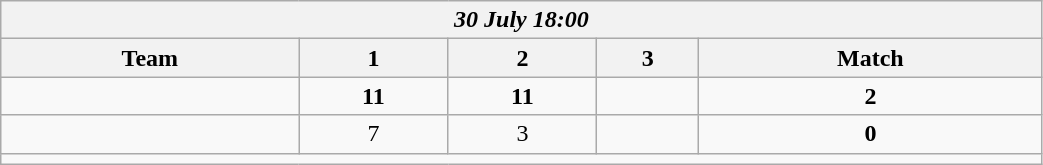<table class=wikitable style="text-align:center; width: 55%">
<tr>
<th colspan=10><em>30 July 18:00</em></th>
</tr>
<tr>
<th>Team</th>
<th>1</th>
<th>2</th>
<th>3</th>
<th>Match</th>
</tr>
<tr>
<td align=left><strong><br></strong></td>
<td><strong>11</strong></td>
<td><strong>11</strong></td>
<td></td>
<td><strong>2</strong></td>
</tr>
<tr>
<td align=left><br></td>
<td>7</td>
<td>3</td>
<td></td>
<td><strong>0</strong></td>
</tr>
<tr>
<td colspan=10></td>
</tr>
</table>
